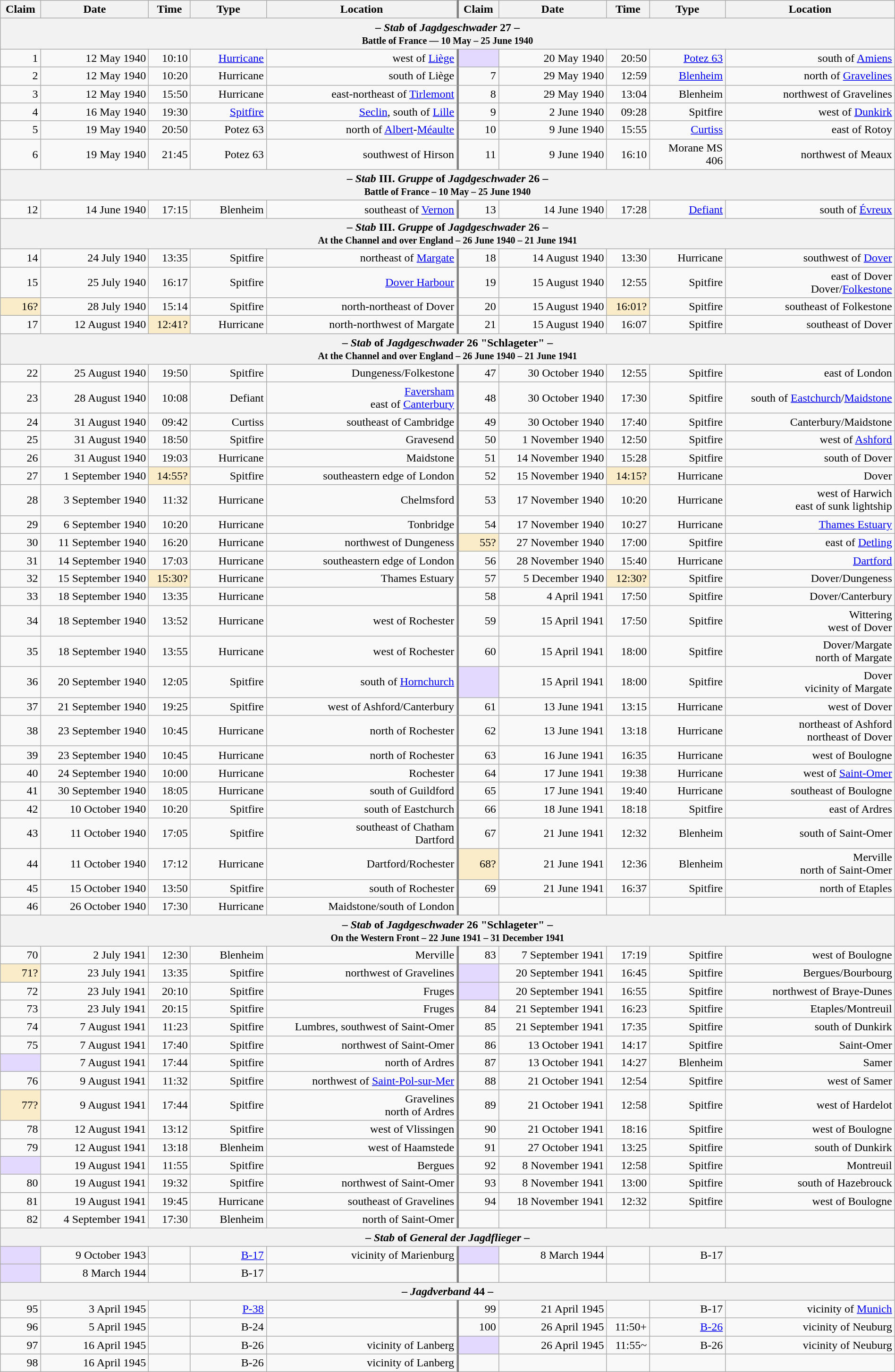<table class="wikitable plainrowheaders" style="margin-left: auto; margin-right: auto; border: none; text-align:right; width: 100%;">
<tr>
<th scope="col">Claim</th>
<th scope="col">Date</th>
<th scope="col">Time</th>
<th scope="col" width="100px">Type</th>
<th scope="col">Location</th>
<th scope="col" style="border-left: 3px solid grey;">Claim</th>
<th scope="col">Date</th>
<th scope="col">Time</th>
<th scope="col" width="100px">Type</th>
<th scope="col">Location</th>
</tr>
<tr>
<th colspan="10">– <em>Stab</em> of <em>Jagdgeschwader</em> 27 –<br><small>Battle of France — 10 May – 25 June 1940</small></th>
</tr>
<tr>
<td>1</td>
<td>12 May 1940</td>
<td>10:10</td>
<td><a href='#'>Hurricane</a></td>
<td> west of <a href='#'>Liège</a></td>
<td style="border-left: 3px solid grey; background:#e3d9ff;"></td>
<td>20 May 1940</td>
<td>20:50</td>
<td><a href='#'>Potez 63</a></td>
<td>south of <a href='#'>Amiens</a></td>
</tr>
<tr>
<td>2</td>
<td>12 May 1940</td>
<td>10:20</td>
<td>Hurricane</td>
<td> south of Liège</td>
<td style="border-left: 3px solid grey;">7</td>
<td>29 May 1940</td>
<td>12:59</td>
<td><a href='#'>Blenheim</a></td>
<td> north of <a href='#'>Gravelines</a></td>
</tr>
<tr>
<td>3</td>
<td>12 May 1940</td>
<td>15:50</td>
<td>Hurricane</td>
<td> east-northeast of <a href='#'>Tirlemont</a></td>
<td style="border-left: 3px solid grey;">8</td>
<td>29 May 1940</td>
<td>13:04</td>
<td>Blenheim</td>
<td> northwest of Gravelines</td>
</tr>
<tr>
<td>4</td>
<td>16 May 1940</td>
<td>19:30</td>
<td><a href='#'>Spitfire</a></td>
<td><a href='#'>Seclin</a>,  south of <a href='#'>Lille</a></td>
<td style="border-left: 3px solid grey;">9</td>
<td>2 June 1940</td>
<td>09:28</td>
<td>Spitfire</td>
<td>west of <a href='#'>Dunkirk</a></td>
</tr>
<tr>
<td>5</td>
<td>19 May 1940</td>
<td>20:50</td>
<td>Potez 63</td>
<td>north of <a href='#'>Albert</a>-<a href='#'>Méaulte</a></td>
<td style="border-left: 3px solid grey;">10</td>
<td>9 June 1940</td>
<td>15:55</td>
<td><a href='#'>Curtiss</a></td>
<td>east of Rotoy</td>
</tr>
<tr>
<td>6</td>
<td>19 May 1940</td>
<td>21:45</td>
<td>Potez 63</td>
<td>southwest of Hirson</td>
<td style="border-left: 3px solid grey;">11</td>
<td>9 June 1940</td>
<td>16:10</td>
<td>Morane MS 406</td>
<td> northwest of Meaux</td>
</tr>
<tr>
<th colspan="10">– <em>Stab</em> III. <em>Gruppe</em> of <em>Jagdgeschwader</em> 26 –<br><small>Battle of France – 10 May – 25 June 1940</small></th>
</tr>
<tr>
<td>12</td>
<td>14 June 1940</td>
<td>17:15</td>
<td>Blenheim</td>
<td> southeast of <a href='#'>Vernon</a></td>
<td style="border-left: 3px solid grey;">13</td>
<td>14 June 1940</td>
<td>17:28</td>
<td><a href='#'>Defiant</a></td>
<td> south of <a href='#'>Évreux</a></td>
</tr>
<tr>
<th colspan="10">– <em>Stab</em> III. <em>Gruppe</em> of <em>Jagdgeschwader</em> 26 –<br><small>At the Channel and over England – 26 June 1940 – 21 June 1941</small></th>
</tr>
<tr>
<td>14</td>
<td>24 July 1940</td>
<td>13:35</td>
<td>Spitfire</td>
<td> northeast of <a href='#'>Margate</a></td>
<td style="border-left: 3px solid grey;">18</td>
<td>14 August 1940</td>
<td>13:30</td>
<td>Hurricane</td>
<td>southwest of <a href='#'>Dover</a></td>
</tr>
<tr>
<td>15</td>
<td>25 July 1940</td>
<td>16:17</td>
<td>Spitfire</td>
<td><a href='#'>Dover Harbour</a></td>
<td style="border-left: 3px solid grey;">19</td>
<td>15 August 1940</td>
<td>12:55</td>
<td>Spitfire</td>
<td> east of Dover<br>Dover/<a href='#'>Folkestone</a></td>
</tr>
<tr>
<td style="background:#faecc8">16?</td>
<td>28 July 1940</td>
<td>15:14</td>
<td>Spitfire</td>
<td>north-northeast of Dover</td>
<td style="border-left: 3px solid grey;">20</td>
<td>15 August 1940</td>
<td style="background:#faecc8">16:01?</td>
<td>Spitfire</td>
<td> southeast of Folkestone</td>
</tr>
<tr>
<td>17</td>
<td>12 August 1940</td>
<td style="background:#faecc8">12:41?</td>
<td>Hurricane</td>
<td>north-northwest of Margate</td>
<td style="border-left: 3px solid grey;">21</td>
<td>15 August 1940</td>
<td>16:07</td>
<td>Spitfire</td>
<td> southeast of Dover</td>
</tr>
<tr>
<th colspan="12">– <em>Stab</em> of <em>Jagdgeschwader</em> 26 "Schlageter" –<br><small>At the Channel and over England – 26 June 1940 – 21 June 1941</small></th>
</tr>
<tr>
<td>22</td>
<td>25 August 1940</td>
<td>19:50</td>
<td>Spitfire</td>
<td>Dungeness/Folkestone</td>
<td style="border-left: 3px solid grey;">47</td>
<td>30 October 1940</td>
<td>12:55</td>
<td>Spitfire</td>
<td>east of London</td>
</tr>
<tr>
<td>23</td>
<td>28 August 1940</td>
<td>10:08</td>
<td>Defiant</td>
<td><a href='#'>Faversham</a><br>east of <a href='#'>Canterbury</a></td>
<td style="border-left: 3px solid grey;">48</td>
<td>30 October 1940</td>
<td>17:30</td>
<td>Spitfire</td>
<td>south of <a href='#'>Eastchurch</a>/<a href='#'>Maidstone</a></td>
</tr>
<tr>
<td>24</td>
<td>31 August 1940</td>
<td>09:42</td>
<td>Curtiss</td>
<td> southeast of Cambridge</td>
<td style="border-left: 3px solid grey;">49</td>
<td>30 October 1940</td>
<td>17:40</td>
<td>Spitfire</td>
<td>Canterbury/Maidstone</td>
</tr>
<tr>
<td>25</td>
<td>31 August 1940</td>
<td>18:50</td>
<td>Spitfire</td>
<td>Gravesend</td>
<td style="border-left: 3px solid grey;">50</td>
<td>1 November 1940</td>
<td>12:50</td>
<td>Spitfire</td>
<td>west of <a href='#'>Ashford</a></td>
</tr>
<tr>
<td>26</td>
<td>31 August 1940</td>
<td>19:03</td>
<td>Hurricane</td>
<td>Maidstone</td>
<td style="border-left: 3px solid grey;">51</td>
<td>14 November 1940</td>
<td>15:28</td>
<td>Spitfire</td>
<td> south of Dover</td>
</tr>
<tr>
<td>27</td>
<td>1 September 1940</td>
<td style="background:#faecc8">14:55?</td>
<td>Spitfire</td>
<td>southeastern edge of London</td>
<td style="border-left: 3px solid grey;">52</td>
<td>15 November 1940</td>
<td style="background:#faecc8">14:15?</td>
<td>Hurricane</td>
<td>Dover</td>
</tr>
<tr>
<td>28</td>
<td>3 September 1940</td>
<td>11:32</td>
<td>Hurricane</td>
<td>Chelmsford</td>
<td style="border-left: 3px solid grey;">53</td>
<td>17 November 1940</td>
<td>10:20</td>
<td>Hurricane</td>
<td>west of Harwich<br> east of sunk lightship</td>
</tr>
<tr>
<td>29</td>
<td>6 September 1940</td>
<td>10:20</td>
<td>Hurricane</td>
<td>Tonbridge</td>
<td style="border-left: 3px solid grey;">54</td>
<td>17 November 1940</td>
<td>10:27</td>
<td>Hurricane</td>
<td><a href='#'>Thames Estuary</a></td>
</tr>
<tr>
<td>30</td>
<td>11 September 1940</td>
<td>16:20</td>
<td>Hurricane</td>
<td>northwest of Dungeness</td>
<td style="border-left: 3px solid grey; background:#faecc8">55?</td>
<td>27 November 1940</td>
<td>17:00</td>
<td>Spitfire</td>
<td> east of <a href='#'>Detling</a></td>
</tr>
<tr>
<td>31</td>
<td>14 September 1940</td>
<td>17:03</td>
<td>Hurricane</td>
<td>southeastern edge of London</td>
<td style="border-left: 3px solid grey;">56</td>
<td>28 November 1940</td>
<td>15:40</td>
<td>Hurricane</td>
<td><a href='#'>Dartford</a></td>
</tr>
<tr>
<td>32</td>
<td>15 September 1940</td>
<td style="background:#faecc8">15:30?</td>
<td>Hurricane</td>
<td>Thames Estuary</td>
<td style="border-left: 3px solid grey;">57</td>
<td>5 December 1940</td>
<td style="background:#faecc8">12:30?</td>
<td>Spitfire</td>
<td>Dover/Dungeness</td>
</tr>
<tr>
<td>33</td>
<td>18 September 1940</td>
<td>13:35</td>
<td>Hurricane</td>
<td></td>
<td style="border-left: 3px solid grey;">58</td>
<td>4 April 1941</td>
<td>17:50</td>
<td>Spitfire</td>
<td>Dover/Canterbury</td>
</tr>
<tr>
<td>34</td>
<td>18 September 1940</td>
<td>13:52</td>
<td>Hurricane</td>
<td>west of Rochester</td>
<td style="border-left: 3px solid grey;">59</td>
<td>15 April 1941</td>
<td>17:50</td>
<td>Spitfire</td>
<td>Wittering<br> west of Dover</td>
</tr>
<tr>
<td>35</td>
<td>18 September 1940</td>
<td>13:55</td>
<td>Hurricane</td>
<td>west of Rochester</td>
<td style="border-left: 3px solid grey;">60</td>
<td>15 April 1941</td>
<td>18:00</td>
<td>Spitfire</td>
<td>Dover/Margate<br> north of Margate</td>
</tr>
<tr>
<td>36</td>
<td>20 September 1940</td>
<td>12:05</td>
<td>Spitfire</td>
<td>south of <a href='#'>Hornchurch</a></td>
<td style="border-left: 3px solid grey; background:#e3d9ff;"></td>
<td>15 April 1941</td>
<td>18:00</td>
<td>Spitfire</td>
<td>Dover<br>vicinity of Margate</td>
</tr>
<tr>
<td>37</td>
<td>21 September 1940</td>
<td>19:25</td>
<td>Spitfire</td>
<td>west of Ashford/Canterbury</td>
<td style="border-left: 3px solid grey;">61</td>
<td>13 June 1941</td>
<td>13:15</td>
<td>Hurricane</td>
<td> west of Dover</td>
</tr>
<tr>
<td>38</td>
<td>23 September 1940</td>
<td>10:45</td>
<td>Hurricane</td>
<td>north of Rochester</td>
<td style="border-left: 3px solid grey;">62</td>
<td>13 June 1941</td>
<td>13:18</td>
<td>Hurricane</td>
<td> northeast of Ashford<br> northeast of Dover</td>
</tr>
<tr>
<td>39</td>
<td>23 September 1940</td>
<td>10:45</td>
<td>Hurricane</td>
<td>north of Rochester</td>
<td style="border-left: 3px solid grey;">63</td>
<td>16 June 1941</td>
<td>16:35</td>
<td>Hurricane</td>
<td>west of Boulogne</td>
</tr>
<tr>
<td>40</td>
<td>24 September 1940</td>
<td>10:00</td>
<td>Hurricane</td>
<td>Rochester</td>
<td style="border-left: 3px solid grey;">64</td>
<td>17 June 1941</td>
<td>19:38</td>
<td>Hurricane</td>
<td> west of <a href='#'>Saint-Omer</a></td>
</tr>
<tr>
<td>41</td>
<td>30 September 1940</td>
<td>18:05</td>
<td>Hurricane</td>
<td>south of Guildford</td>
<td style="border-left: 3px solid grey;">65</td>
<td>17 June 1941</td>
<td>19:40</td>
<td>Hurricane</td>
<td> southeast of Boulogne</td>
</tr>
<tr>
<td>42</td>
<td>10 October 1940</td>
<td>10:20</td>
<td>Spitfire</td>
<td>south of Eastchurch</td>
<td style="border-left: 3px solid grey;">66</td>
<td>18 June 1941</td>
<td>18:18</td>
<td>Spitfire</td>
<td> east of Ardres</td>
</tr>
<tr>
<td>43</td>
<td>11 October 1940</td>
<td>17:05</td>
<td>Spitfire</td>
<td>southeast of Chatham<br>Dartford</td>
<td style="border-left: 3px solid grey;">67</td>
<td>21 June 1941</td>
<td>12:32</td>
<td>Blenheim</td>
<td>south of Saint-Omer</td>
</tr>
<tr>
<td>44</td>
<td>11 October 1940</td>
<td>17:12</td>
<td>Hurricane</td>
<td>Dartford/Rochester</td>
<td style="border-left: 3px solid grey; background:#faecc8">68?</td>
<td>21 June 1941</td>
<td>12:36</td>
<td>Blenheim</td>
<td>Merville<br>north of Saint-Omer</td>
</tr>
<tr>
<td>45</td>
<td>15 October 1940</td>
<td>13:50</td>
<td>Spitfire</td>
<td>south of Rochester</td>
<td style="border-left: 3px solid grey;">69</td>
<td>21 June 1941</td>
<td>16:37</td>
<td>Spitfire</td>
<td>north of Etaples</td>
</tr>
<tr>
<td>46</td>
<td>26 October 1940</td>
<td>17:30</td>
<td>Hurricane</td>
<td>Maidstone/south of London</td>
<td style="border-left: 3px solid grey;"></td>
<td></td>
<td></td>
<td></td>
<td></td>
</tr>
<tr>
<th colspan="12">– <em>Stab</em> of <em>Jagdgeschwader</em> 26 "Schlageter" –<br><small>On the Western Front – 22 June 1941 – 31 December 1941</small></th>
</tr>
<tr>
<td>70</td>
<td>2 July 1941</td>
<td>12:30</td>
<td>Blenheim</td>
<td>Merville</td>
<td style="border-left: 3px solid grey;">83</td>
<td>7 September 1941</td>
<td>17:19</td>
<td>Spitfire</td>
<td> west of Boulogne</td>
</tr>
<tr>
<td style="background:#faecc8">71?</td>
<td>23 July 1941</td>
<td>13:35</td>
<td>Spitfire</td>
<td> northwest of Gravelines</td>
<td style="border-left: 3px solid grey; background:#e3d9ff;"></td>
<td>20 September 1941</td>
<td>16:45</td>
<td>Spitfire</td>
<td>Bergues/Bourbourg</td>
</tr>
<tr>
<td>72</td>
<td>23 July 1941</td>
<td>20:10</td>
<td>Spitfire</td>
<td>Fruges</td>
<td style="border-left: 3px solid grey; background:#e3d9ff;"></td>
<td>20 September 1941</td>
<td>16:55</td>
<td>Spitfire</td>
<td> northwest of Braye-Dunes</td>
</tr>
<tr>
<td>73</td>
<td>23 July 1941</td>
<td>20:15</td>
<td>Spitfire</td>
<td>Fruges</td>
<td style="border-left: 3px solid grey;">84</td>
<td>21 September 1941</td>
<td>16:23</td>
<td>Spitfire</td>
<td>Etaples/Montreuil</td>
</tr>
<tr>
<td>74</td>
<td>7 August 1941</td>
<td>11:23</td>
<td>Spitfire</td>
<td>Lumbres, southwest of Saint-Omer</td>
<td style="border-left: 3px solid grey;">85</td>
<td>21 September 1941</td>
<td>17:35</td>
<td>Spitfire</td>
<td>south of Dunkirk</td>
</tr>
<tr>
<td>75</td>
<td>7 August 1941</td>
<td>17:40</td>
<td>Spitfire</td>
<td> northwest of Saint-Omer</td>
<td style="border-left: 3px solid grey;">86</td>
<td>13 October 1941</td>
<td>14:17</td>
<td>Spitfire</td>
<td>Saint-Omer</td>
</tr>
<tr>
<td style="background:#e3d9ff;"></td>
<td>7 August 1941</td>
<td>17:44</td>
<td>Spitfire</td>
<td>north of Ardres</td>
<td style="border-left: 3px solid grey;">87</td>
<td>13 October 1941</td>
<td>14:27</td>
<td>Blenheim</td>
<td>Samer</td>
</tr>
<tr>
<td>76</td>
<td>9 August 1941</td>
<td>11:32</td>
<td>Spitfire</td>
<td>northwest of <a href='#'>Saint-Pol-sur-Mer</a></td>
<td style="border-left: 3px solid grey;">88</td>
<td>21 October 1941</td>
<td>12:54</td>
<td>Spitfire</td>
<td>west of Samer</td>
</tr>
<tr>
<td style="background:#faecc8">77?</td>
<td>9 August 1941</td>
<td>17:44</td>
<td>Spitfire</td>
<td>Gravelines<br>north of Ardres</td>
<td style="border-left: 3px solid grey;">89</td>
<td>21 October 1941</td>
<td>12:58</td>
<td>Spitfire</td>
<td> west of Hardelot</td>
</tr>
<tr>
<td>78</td>
<td>12 August 1941</td>
<td>13:12</td>
<td>Spitfire</td>
<td> west of Vlissingen</td>
<td style="border-left: 3px solid grey;">90</td>
<td>21 October 1941</td>
<td>18:16</td>
<td>Spitfire</td>
<td> west of Boulogne</td>
</tr>
<tr>
<td>79</td>
<td>12 August 1941</td>
<td>13:18</td>
<td>Blenheim</td>
<td>west of Haamstede</td>
<td style="border-left: 3px solid grey;">91</td>
<td>27 October 1941</td>
<td>13:25</td>
<td>Spitfire</td>
<td>south of Dunkirk</td>
</tr>
<tr>
<td style="background:#e3d9ff;"></td>
<td>19 August 1941</td>
<td>11:55</td>
<td>Spitfire</td>
<td>Bergues</td>
<td style="border-left: 3px solid grey;">92</td>
<td>8 November 1941</td>
<td>12:58</td>
<td>Spitfire</td>
<td>Montreuil</td>
</tr>
<tr>
<td>80</td>
<td>19 August 1941</td>
<td>19:32</td>
<td>Spitfire</td>
<td>northwest of Saint-Omer</td>
<td style="border-left: 3px solid grey;">93</td>
<td>8 November 1941</td>
<td>13:00</td>
<td>Spitfire</td>
<td> south of Hazebrouck</td>
</tr>
<tr>
<td>81</td>
<td>19 August 1941</td>
<td>19:45</td>
<td>Hurricane</td>
<td>southeast of Gravelines</td>
<td style="border-left: 3px solid grey;">94</td>
<td>18 November 1941</td>
<td>12:32</td>
<td>Spitfire</td>
<td> west of Boulogne</td>
</tr>
<tr>
<td>82</td>
<td>4 September 1941</td>
<td>17:30</td>
<td>Blenheim</td>
<td>north of Saint-Omer</td>
<td style="border-left: 3px solid grey;"></td>
<td></td>
<td></td>
<td></td>
<td></td>
</tr>
<tr>
<th colspan="10">– <em>Stab</em> of <em>General der Jagdflieger</em> –</th>
</tr>
<tr>
<td style="background:#e3d9ff;"></td>
<td>9 October 1943</td>
<td></td>
<td><a href='#'>B-17</a></td>
<td>vicinity of Marienburg</td>
<td style="border-left: 3px solid grey; background:#e3d9ff;"></td>
<td>8 March 1944</td>
<td></td>
<td>B-17</td>
<td></td>
</tr>
<tr>
<td style="background:#e3d9ff;"></td>
<td>8 March 1944</td>
<td></td>
<td>B-17</td>
<td></td>
<td style="border-left: 3px solid grey;"></td>
<td></td>
<td></td>
<td></td>
<td></td>
</tr>
<tr>
<th colspan="10">– <em>Jagdverband</em> 44 –</th>
</tr>
<tr>
<td>95</td>
<td>3 April 1945</td>
<td></td>
<td><a href='#'>P-38</a></td>
<td></td>
<td style="border-left: 3px solid grey;">99</td>
<td>21 April 1945</td>
<td></td>
<td>B-17</td>
<td>vicinity of <a href='#'>Munich</a></td>
</tr>
<tr>
<td>96</td>
<td>5 April 1945</td>
<td></td>
<td>B-24</td>
<td></td>
<td style="border-left: 3px solid grey;">100</td>
<td>26 April 1945</td>
<td>11:50+</td>
<td><a href='#'>B-26</a></td>
<td>vicinity of Neuburg</td>
</tr>
<tr>
<td>97</td>
<td>16 April 1945</td>
<td></td>
<td>B-26</td>
<td>vicinity of Lanberg</td>
<td style="border-left: 3px solid grey; background:#e3d9ff;"></td>
<td>26 April 1945</td>
<td>11:55~</td>
<td>B-26</td>
<td>vicinity of Neuburg</td>
</tr>
<tr>
<td>98</td>
<td>16 April 1945</td>
<td></td>
<td>B-26</td>
<td>vicinity of Lanberg</td>
<td style="border-left: 3px solid grey;"></td>
<td></td>
<td></td>
<td></td>
<td></td>
</tr>
</table>
